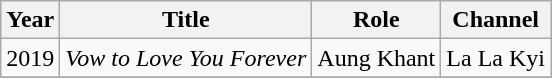<table class="wikitable sortable">
<tr>
<th>Year</th>
<th>Title</th>
<th>Role</th>
<th>Channel</th>
</tr>
<tr>
<td>2019</td>
<td><em>Vow to Love You Forever</em></td>
<td>Aung Khant</td>
<td>La La Kyi</td>
</tr>
<tr>
</tr>
</table>
